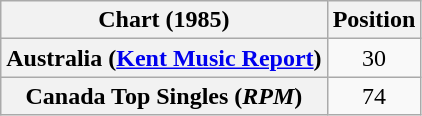<table class="wikitable sortable plainrowheaders" style="text-align:center">
<tr>
<th scope="col">Chart (1985)</th>
<th scope="col">Position</th>
</tr>
<tr>
<th scope="row">Australia (<a href='#'>Kent Music Report</a>)</th>
<td>30</td>
</tr>
<tr>
<th scope="row">Canada Top Singles (<em>RPM</em>)</th>
<td>74</td>
</tr>
</table>
